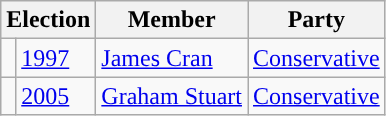<table class="wikitable">
<tr>
<th colspan="2">Election</th>
<th>Member</th>
<th>Party</th>
</tr>
<tr>
<td style="color:inherit;background-color: "></td>
<td><a href='#'>1997</a></td>
<td><a href='#'>James Cran</a></td>
<td><a href='#'>Conservative</a></td>
</tr>
<tr>
<td style="color:inherit;background-color: "></td>
<td><a href='#'>2005</a></td>
<td><a href='#'>Graham Stuart</a></td>
<td><a href='#'>Conservative</a></td>
</tr>
</table>
